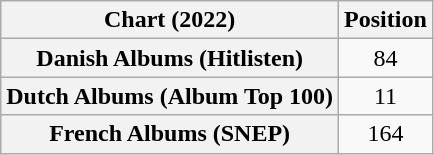<table class="wikitable sortable plainrowheaders" style="text-align:center">
<tr>
<th scope="col">Chart (2022)</th>
<th scope="col">Position</th>
</tr>
<tr>
<th scope="row">Danish Albums (Hitlisten)</th>
<td>84</td>
</tr>
<tr>
<th scope="row">Dutch Albums (Album Top 100)</th>
<td>11</td>
</tr>
<tr>
<th scope="row">French Albums (SNEP)</th>
<td>164</td>
</tr>
</table>
